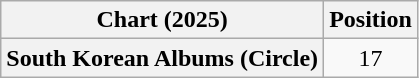<table class="wikitable plainrowheaders" style="text-align:center">
<tr>
<th scope="col">Chart (2025)</th>
<th scope="col">Position</th>
</tr>
<tr>
<th scope="row">South Korean Albums (Circle)</th>
<td>17</td>
</tr>
</table>
